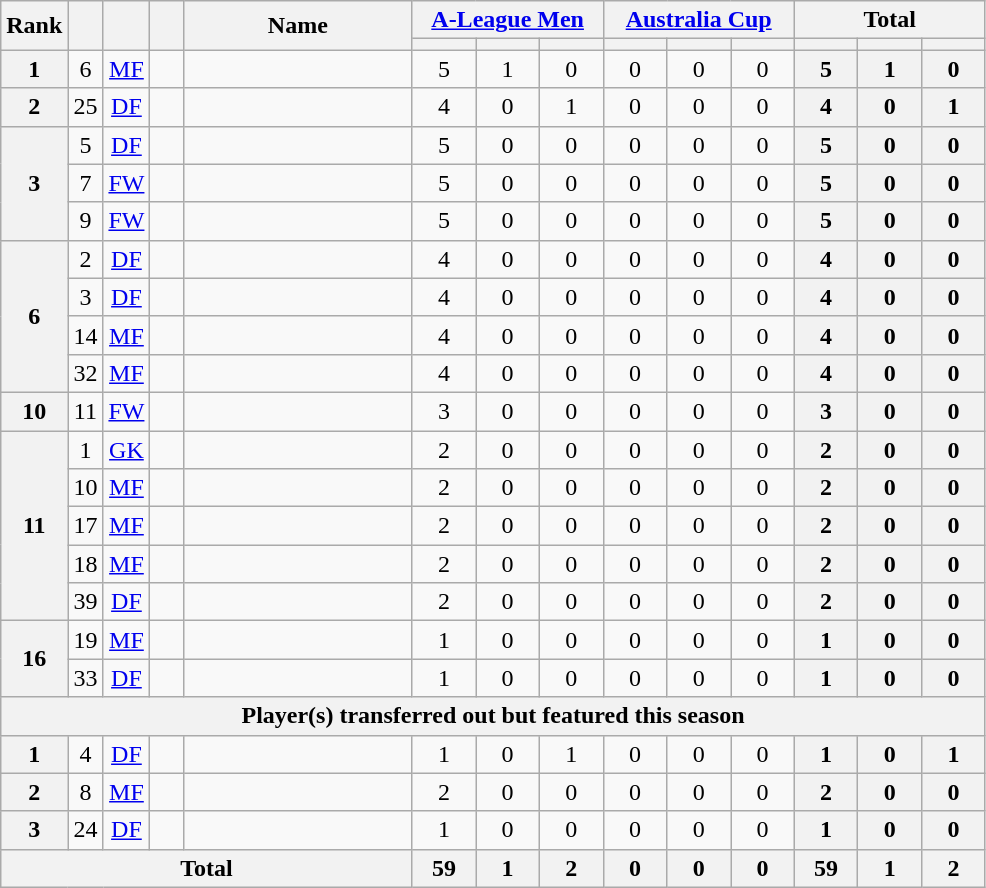<table class="wikitable sortable" style="text-align:center;">
<tr>
<th rowspan="2" width="15">Rank</th>
<th rowspan="2" width="15"></th>
<th rowspan="2" width="15"></th>
<th rowspan="2" width="15"></th>
<th rowspan="2" width="145">Name</th>
<th colspan="3" width="120"><a href='#'>A-League Men</a></th>
<th colspan="3" width="120"><a href='#'>Australia Cup</a></th>
<th colspan="3" width="120">Total</th>
</tr>
<tr>
<th style="width:30px"></th>
<th style="width:30px"></th>
<th style="width:30px"></th>
<th style="width:30px"></th>
<th style="width:30px"></th>
<th style="width:30px"></th>
<th style="width:30px"></th>
<th style="width:30px"></th>
<th style="width:30px"></th>
</tr>
<tr>
<th>1</th>
<td>6</td>
<td><a href='#'>MF</a></td>
<td></td>
<td align="left"><br></td>
<td>5</td>
<td>1</td>
<td>0<br></td>
<td>0</td>
<td>0</td>
<td>0<br></td>
<th>5</th>
<th>1</th>
<th>0</th>
</tr>
<tr>
<th>2</th>
<td>25</td>
<td><a href='#'>DF</a></td>
<td></td>
<td align="left"><br></td>
<td>4</td>
<td>0</td>
<td>1<br></td>
<td>0</td>
<td>0</td>
<td>0<br></td>
<th>4</th>
<th>0</th>
<th>1</th>
</tr>
<tr>
<th rowspan="3">3</th>
<td>5</td>
<td><a href='#'>DF</a></td>
<td></td>
<td align="left"><br></td>
<td>5</td>
<td>0</td>
<td>0<br></td>
<td>0</td>
<td>0</td>
<td>0<br></td>
<th>5</th>
<th>0</th>
<th>0</th>
</tr>
<tr>
<td>7</td>
<td><a href='#'>FW</a></td>
<td></td>
<td align="left"><br></td>
<td>5</td>
<td>0</td>
<td>0<br></td>
<td>0</td>
<td>0</td>
<td>0<br></td>
<th>5</th>
<th>0</th>
<th>0</th>
</tr>
<tr>
<td>9</td>
<td><a href='#'>FW</a></td>
<td></td>
<td align="left"><br></td>
<td>5</td>
<td>0</td>
<td>0<br></td>
<td>0</td>
<td>0</td>
<td>0<br></td>
<th>5</th>
<th>0</th>
<th>0</th>
</tr>
<tr>
<th rowspan="4">6</th>
<td>2</td>
<td><a href='#'>DF</a></td>
<td></td>
<td align="left"><br></td>
<td>4</td>
<td>0</td>
<td>0<br></td>
<td>0</td>
<td>0</td>
<td>0<br></td>
<th>4</th>
<th>0</th>
<th>0</th>
</tr>
<tr>
<td>3</td>
<td><a href='#'>DF</a></td>
<td></td>
<td align="left"><br></td>
<td>4</td>
<td>0</td>
<td>0<br></td>
<td>0</td>
<td>0</td>
<td>0<br></td>
<th>4</th>
<th>0</th>
<th>0</th>
</tr>
<tr>
<td>14</td>
<td><a href='#'>MF</a></td>
<td></td>
<td align="left"><br></td>
<td>4</td>
<td>0</td>
<td>0<br></td>
<td>0</td>
<td>0</td>
<td>0<br></td>
<th>4</th>
<th>0</th>
<th>0</th>
</tr>
<tr>
<td>32</td>
<td><a href='#'>MF</a></td>
<td></td>
<td align="left"><br></td>
<td>4</td>
<td>0</td>
<td>0<br></td>
<td>0</td>
<td>0</td>
<td>0<br></td>
<th>4</th>
<th>0</th>
<th>0</th>
</tr>
<tr>
<th>10</th>
<td>11</td>
<td><a href='#'>FW</a></td>
<td></td>
<td align="left"><br></td>
<td>3</td>
<td>0</td>
<td>0<br></td>
<td>0</td>
<td>0</td>
<td>0<br></td>
<th>3</th>
<th>0</th>
<th>0</th>
</tr>
<tr>
<th rowspan="5">11</th>
<td>1</td>
<td><a href='#'>GK</a></td>
<td></td>
<td align="left"><br></td>
<td>2</td>
<td>0</td>
<td>0<br></td>
<td>0</td>
<td>0</td>
<td>0<br></td>
<th>2</th>
<th>0</th>
<th>0</th>
</tr>
<tr>
<td>10</td>
<td><a href='#'>MF</a></td>
<td></td>
<td align="left"><br></td>
<td>2</td>
<td>0</td>
<td>0<br></td>
<td>0</td>
<td>0</td>
<td>0<br></td>
<th>2</th>
<th>0</th>
<th>0</th>
</tr>
<tr>
<td>17</td>
<td><a href='#'>MF</a></td>
<td></td>
<td align="left"><br></td>
<td>2</td>
<td>0</td>
<td>0<br></td>
<td>0</td>
<td>0</td>
<td>0<br></td>
<th>2</th>
<th>0</th>
<th>0</th>
</tr>
<tr>
<td>18</td>
<td><a href='#'>MF</a></td>
<td></td>
<td align="left"><br></td>
<td>2</td>
<td>0</td>
<td>0<br></td>
<td>0</td>
<td>0</td>
<td>0<br></td>
<th>2</th>
<th>0</th>
<th>0</th>
</tr>
<tr>
<td>39</td>
<td><a href='#'>DF</a></td>
<td></td>
<td align="left"><br></td>
<td>2</td>
<td>0</td>
<td>0<br></td>
<td>0</td>
<td>0</td>
<td>0<br></td>
<th>2</th>
<th>0</th>
<th>0</th>
</tr>
<tr>
<th rowspan="2">16</th>
<td>19</td>
<td><a href='#'>MF</a></td>
<td></td>
<td align="left"><br></td>
<td>1</td>
<td>0</td>
<td>0<br></td>
<td>0</td>
<td>0</td>
<td>0<br></td>
<th>1</th>
<th>0</th>
<th>0</th>
</tr>
<tr>
<td>33</td>
<td><a href='#'>DF</a></td>
<td></td>
<td align="left"><br></td>
<td>1</td>
<td>0</td>
<td>0<br></td>
<td>0</td>
<td>0</td>
<td>0<br></td>
<th>1</th>
<th>0</th>
<th>0</th>
</tr>
<tr>
<th colspan="14">Player(s) transferred out but featured this season</th>
</tr>
<tr>
<th>1</th>
<td>4</td>
<td><a href='#'>DF</a></td>
<td></td>
<td align="left"><br></td>
<td>1</td>
<td>0</td>
<td>1<br></td>
<td>0</td>
<td>0</td>
<td>0<br></td>
<th>1</th>
<th>0</th>
<th>1</th>
</tr>
<tr>
<th>2</th>
<td>8</td>
<td><a href='#'>MF</a></td>
<td></td>
<td align="left"><br></td>
<td>2</td>
<td>0</td>
<td>0<br></td>
<td>0</td>
<td>0</td>
<td>0<br></td>
<th>2</th>
<th>0</th>
<th>0</th>
</tr>
<tr>
<th>3</th>
<td>24</td>
<td><a href='#'>DF</a></td>
<td></td>
<td align="left"><br></td>
<td>1</td>
<td>0</td>
<td>0<br></td>
<td>0</td>
<td>0</td>
<td>0<br></td>
<th>1</th>
<th>0</th>
<th>0</th>
</tr>
<tr>
<th colspan="5">Total<br></th>
<th>59</th>
<th>1</th>
<th>2<br></th>
<th>0</th>
<th>0</th>
<th>0<br></th>
<th>59</th>
<th>1</th>
<th>2</th>
</tr>
</table>
